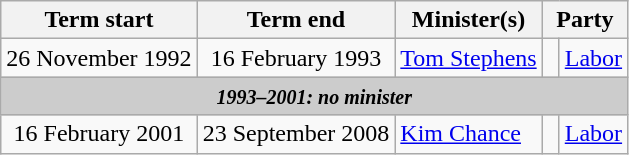<table class="wikitable">
<tr>
<th>Term start</th>
<th>Term end</th>
<th>Minister(s)</th>
<th colspan="2">Party</th>
</tr>
<tr>
<td align=center>26 November 1992</td>
<td align=center>16 February 1993</td>
<td><a href='#'>Tom Stephens</a></td>
<td> </td>
<td><a href='#'>Labor</a></td>
</tr>
<tr>
<th colspan=5 style="background: #cccccc;"><small><strong><em>1993–2001: no minister</em></strong></small></th>
</tr>
<tr>
<td align=center>16 February 2001</td>
<td align=center>23 September 2008</td>
<td><a href='#'>Kim Chance</a></td>
<td> </td>
<td><a href='#'>Labor</a></td>
</tr>
</table>
